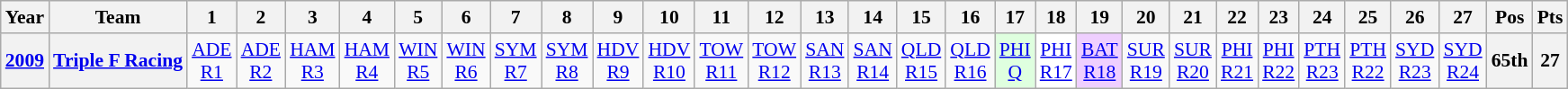<table class="wikitable" style="text-align:center; font-size:90%">
<tr>
<th>Year</th>
<th>Team</th>
<th>1</th>
<th>2</th>
<th>3</th>
<th>4</th>
<th>5</th>
<th>6</th>
<th>7</th>
<th>8</th>
<th>9</th>
<th>10</th>
<th>11</th>
<th>12</th>
<th>13</th>
<th>14</th>
<th>15</th>
<th>16</th>
<th>17</th>
<th>18</th>
<th>19</th>
<th>20</th>
<th>21</th>
<th>22</th>
<th>23</th>
<th>24</th>
<th>25</th>
<th>26</th>
<th>27</th>
<th>Pos</th>
<th>Pts</th>
</tr>
<tr>
<th><a href='#'>2009</a></th>
<th><a href='#'>Triple F Racing</a></th>
<td><a href='#'>ADE <br> R1</a></td>
<td><a href='#'>ADE <br> R2</a></td>
<td><a href='#'>HAM <br> R3</a></td>
<td><a href='#'>HAM <br> R4</a></td>
<td><a href='#'>WIN <br> R5</a></td>
<td><a href='#'>WIN <br> R6</a></td>
<td><a href='#'>SYM <br> R7</a></td>
<td><a href='#'>SYM <br> R8</a></td>
<td><a href='#'>HDV <br> R9</a></td>
<td><a href='#'>HDV <br> R10</a></td>
<td><a href='#'>TOW <br> R11</a></td>
<td><a href='#'>TOW <br> R12</a></td>
<td><a href='#'>SAN <br> R13</a></td>
<td><a href='#'>SAN <br> R14</a></td>
<td><a href='#'>QLD <br> R15</a></td>
<td><a href='#'>QLD <br> R16</a></td>
<td style="background:#dfffdf;"><a href='#'>PHI <br> Q</a><br></td>
<td style="background:#ffffff;"><a href='#'>PHI <br> R17</a><br></td>
<td style="background:#efcfff;"><a href='#'>BAT <br> R18</a><br></td>
<td><a href='#'>SUR <br> R19</a></td>
<td><a href='#'>SUR <br> R20</a></td>
<td><a href='#'>PHI <br> R21</a></td>
<td><a href='#'>PHI <br> R22</a></td>
<td><a href='#'>PTH <br> R23</a></td>
<td><a href='#'>PTH <br> R22</a></td>
<td><a href='#'>SYD <br> R23</a></td>
<td><a href='#'>SYD <br> R24</a></td>
<th>65th</th>
<th>27</th>
</tr>
</table>
